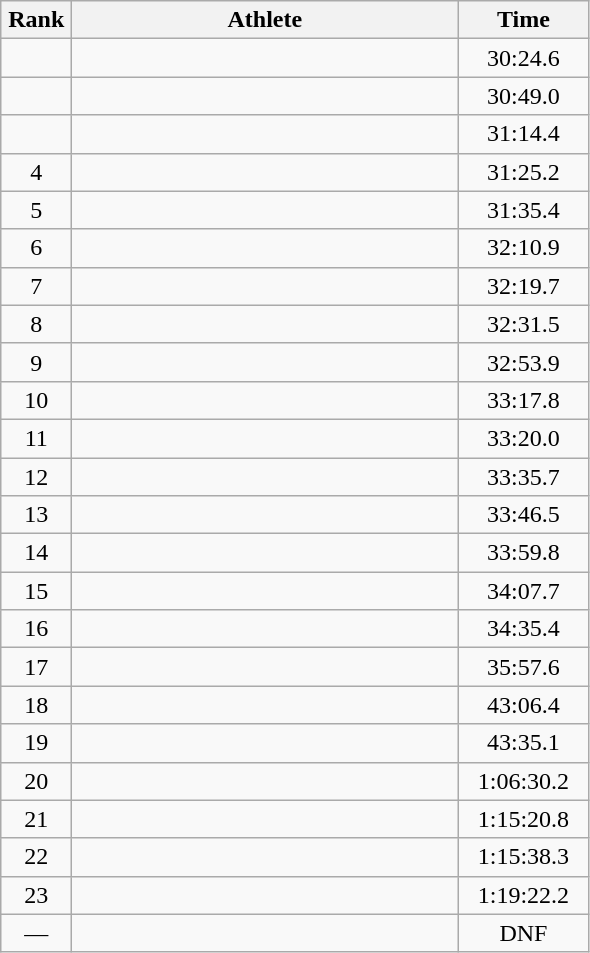<table class=wikitable style="text-align:center">
<tr>
<th width=40>Rank</th>
<th width=250>Athlete</th>
<th width=80>Time</th>
</tr>
<tr>
<td></td>
<td align=left></td>
<td>30:24.6</td>
</tr>
<tr>
<td></td>
<td align=left></td>
<td>30:49.0</td>
</tr>
<tr>
<td></td>
<td align=left></td>
<td>31:14.4</td>
</tr>
<tr>
<td>4</td>
<td align=left></td>
<td>31:25.2</td>
</tr>
<tr>
<td>5</td>
<td align=left></td>
<td>31:35.4</td>
</tr>
<tr>
<td>6</td>
<td align=left></td>
<td>32:10.9</td>
</tr>
<tr>
<td>7</td>
<td align=left></td>
<td>32:19.7</td>
</tr>
<tr>
<td>8</td>
<td align=left></td>
<td>32:31.5</td>
</tr>
<tr>
<td>9</td>
<td align=left></td>
<td>32:53.9</td>
</tr>
<tr>
<td>10</td>
<td align=left></td>
<td>33:17.8</td>
</tr>
<tr>
<td>11</td>
<td align=left></td>
<td>33:20.0</td>
</tr>
<tr>
<td>12</td>
<td align=left></td>
<td>33:35.7</td>
</tr>
<tr>
<td>13</td>
<td align=left></td>
<td>33:46.5</td>
</tr>
<tr>
<td>14</td>
<td align=left></td>
<td>33:59.8</td>
</tr>
<tr>
<td>15</td>
<td align=left></td>
<td>34:07.7</td>
</tr>
<tr>
<td>16</td>
<td align=left></td>
<td>34:35.4</td>
</tr>
<tr>
<td>17</td>
<td align=left></td>
<td>35:57.6</td>
</tr>
<tr>
<td>18</td>
<td align=left></td>
<td>43:06.4</td>
</tr>
<tr>
<td>19</td>
<td align=left></td>
<td>43:35.1</td>
</tr>
<tr>
<td>20</td>
<td align=left></td>
<td>1:06:30.2</td>
</tr>
<tr>
<td>21</td>
<td align=left></td>
<td>1:15:20.8</td>
</tr>
<tr>
<td>22</td>
<td align=left></td>
<td>1:15:38.3</td>
</tr>
<tr>
<td>23</td>
<td align=left></td>
<td>1:19:22.2</td>
</tr>
<tr>
<td>—</td>
<td align=left></td>
<td>DNF</td>
</tr>
</table>
